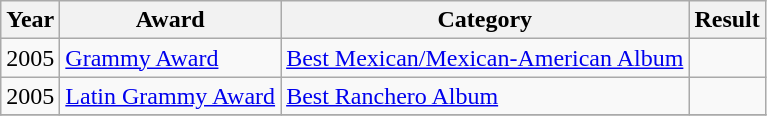<table class="wikitable">
<tr>
<th>Year</th>
<th>Award</th>
<th>Category</th>
<th>Result</th>
</tr>
<tr>
<td>2005</td>
<td><a href='#'>Grammy Award</a></td>
<td><a href='#'>Best Mexican/Mexican-American Album</a></td>
<td></td>
</tr>
<tr>
<td>2005</td>
<td><a href='#'>Latin Grammy Award</a></td>
<td><a href='#'>Best Ranchero Album</a></td>
<td></td>
</tr>
<tr>
</tr>
</table>
